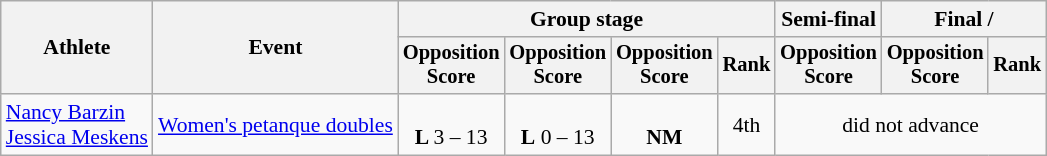<table class="wikitable" style="font-size:90%">
<tr>
<th rowspan=2>Athlete</th>
<th rowspan=2>Event</th>
<th colspan=4>Group stage</th>
<th>Semi-final</th>
<th colspan=2>Final / </th>
</tr>
<tr style="font-size:95%">
<th>Opposition<br>Score</th>
<th>Opposition<br>Score</th>
<th>Opposition<br>Score</th>
<th>Rank</th>
<th>Opposition<br>Score</th>
<th>Opposition<br>Score</th>
<th>Rank</th>
</tr>
<tr align=center>
<td align=left><a href='#'>Nancy Barzin</a><br><a href='#'>Jessica Meskens</a></td>
<td align=left><a href='#'>Women's petanque doubles</a></td>
<td><br> <strong>L </strong> 3 – 13</td>
<td><br> <strong>L</strong> 0 – 13</td>
<td><br> <strong>NM</strong></td>
<td>4th</td>
<td align=center colspan=3>did not advance</td>
</tr>
</table>
